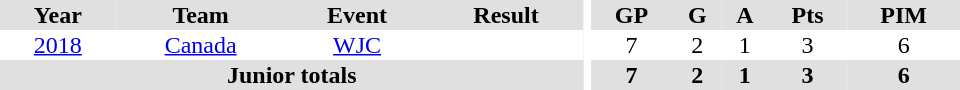<table border="0" cellpadding="1" cellspacing="0" ID="Table3" style="text-align:center; width:40em;">
<tr bgcolor="#e0e0e0">
<th>Year</th>
<th>Team</th>
<th>Event</th>
<th>Result</th>
<th rowspan="99" bgcolor="#ffffff"></th>
<th>GP</th>
<th>G</th>
<th>A</th>
<th>Pts</th>
<th>PIM</th>
</tr>
<tr>
<td><a href='#'>2018</a></td>
<td><a href='#'>Canada</a></td>
<td><a href='#'>WJC</a></td>
<td></td>
<td>7</td>
<td>2</td>
<td>1</td>
<td>3</td>
<td>6</td>
</tr>
<tr bgcolor="#e0e0e0">
<th colspan="4">Junior totals</th>
<th>7</th>
<th>2</th>
<th>1</th>
<th>3</th>
<th>6</th>
</tr>
</table>
